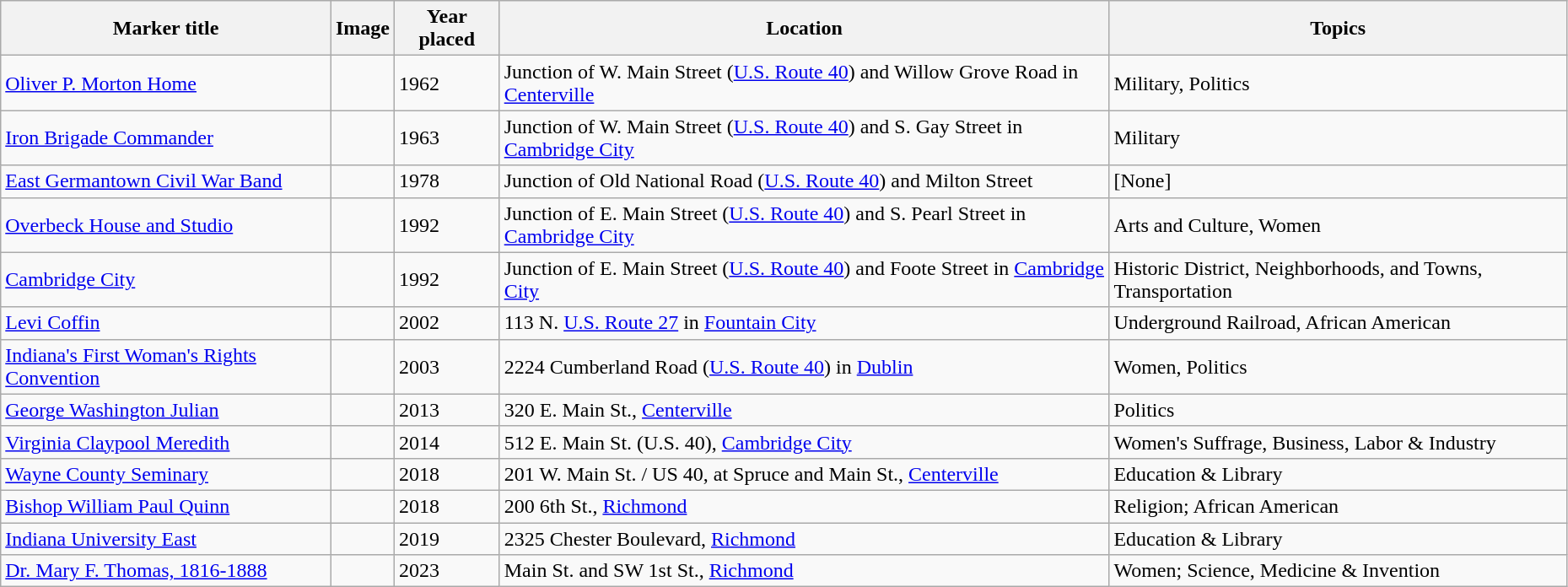<table class="wikitable sortable" style="width:98%">
<tr>
<th>Marker title</th>
<th class="unsortable">Image</th>
<th>Year placed</th>
<th>Location</th>
<th>Topics</th>
</tr>
<tr>
<td><a href='#'>Oliver P. Morton Home</a></td>
<td></td>
<td>1962</td>
<td>Junction of W. Main Street (<a href='#'>U.S. Route 40</a>) and Willow Grove Road in <a href='#'>Centerville</a><br><small></small></td>
<td>Military, Politics</td>
</tr>
<tr ->
<td><a href='#'>Iron Brigade Commander</a></td>
<td></td>
<td>1963</td>
<td>Junction of W. Main Street (<a href='#'>U.S. Route 40</a>) and S. Gay Street in <a href='#'>Cambridge City</a><br><small></small></td>
<td>Military</td>
</tr>
<tr ->
<td><a href='#'>East Germantown Civil War Band</a></td>
<td></td>
<td>1978</td>
<td>Junction of Old National Road (<a href='#'>U.S. Route 40</a>) and Milton Street<br><small></small></td>
<td>[None]</td>
</tr>
<tr ->
<td><a href='#'>Overbeck House and Studio</a></td>
<td></td>
<td>1992</td>
<td>Junction of E. Main Street (<a href='#'>U.S. Route 40</a>) and S. Pearl Street in <a href='#'>Cambridge City</a><br><small></small></td>
<td>Arts and Culture, Women</td>
</tr>
<tr ->
<td><a href='#'>Cambridge City</a></td>
<td></td>
<td>1992</td>
<td>Junction of E. Main Street (<a href='#'>U.S. Route 40</a>) and Foote Street in <a href='#'>Cambridge City</a><br><small></small></td>
<td>Historic District, Neighborhoods, and Towns, Transportation</td>
</tr>
<tr ->
<td><a href='#'>Levi Coffin</a></td>
<td></td>
<td>2002</td>
<td>113 N. <a href='#'>U.S. Route 27</a> in <a href='#'>Fountain City</a><br><small></small></td>
<td>Underground Railroad, African American</td>
</tr>
<tr ->
<td><a href='#'>Indiana's First Woman's Rights Convention</a></td>
<td></td>
<td>2003</td>
<td>2224 Cumberland Road (<a href='#'>U.S. Route 40</a>) in <a href='#'>Dublin</a><br><small></small></td>
<td>Women, Politics</td>
</tr>
<tr>
<td><a href='#'>George Washington Julian</a></td>
<td></td>
<td>2013</td>
<td>320 E. Main St., <a href='#'>Centerville</a><br><small></small></td>
<td>Politics</td>
</tr>
<tr>
<td><a href='#'>Virginia Claypool Meredith</a></td>
<td></td>
<td>2014</td>
<td>512 E. Main St. (U.S. 40), <a href='#'>Cambridge City</a><br><small></small></td>
<td>Women's Suffrage, Business, Labor & Industry</td>
</tr>
<tr>
<td><a href='#'>Wayne County Seminary</a></td>
<td></td>
<td>2018</td>
<td>201 W. Main St. / US 40, at Spruce and Main St., <a href='#'>Centerville</a><br><small></small></td>
<td>Education & Library</td>
</tr>
<tr>
<td><a href='#'>Bishop William Paul Quinn</a></td>
<td></td>
<td>2018</td>
<td>200 6th St., <a href='#'>Richmond</a><br><small></small></td>
<td>Religion; African American</td>
</tr>
<tr>
<td><a href='#'>Indiana University East</a></td>
<td></td>
<td>2019</td>
<td>2325 Chester Boulevard, <a href='#'>Richmond</a><br><small></small></td>
<td>Education & Library</td>
</tr>
<tr>
<td><a href='#'>Dr. Mary F. Thomas, 1816-1888</a></td>
<td></td>
<td>2023</td>
<td>Main St. and SW 1st St., <a href='#'>Richmond</a><br><small></small></td>
<td>Women; Science, Medicine & Invention</td>
</tr>
</table>
